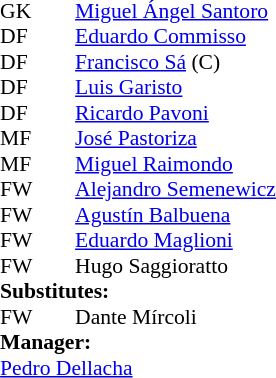<table cellspacing="0" cellpadding="0" style="font-size:90%; margin:0.2em auto;">
<tr>
<th width="25"></th>
<th width="25"></th>
</tr>
<tr>
<td>GK</td>
<td></td>
<td> <a href='#'>Miguel Ángel Santoro</a></td>
</tr>
<tr>
<td>DF</td>
<td></td>
<td> <a href='#'>Eduardo Commisso</a></td>
</tr>
<tr>
<td>DF</td>
<td></td>
<td> <a href='#'>Francisco Sá</a> (C)</td>
</tr>
<tr>
<td>DF</td>
<td></td>
<td> <a href='#'>Luis Garisto</a></td>
</tr>
<tr>
<td>DF</td>
<td></td>
<td> <a href='#'>Ricardo Pavoni</a></td>
</tr>
<tr>
<td>MF</td>
<td></td>
<td> <a href='#'>José Pastoriza</a></td>
</tr>
<tr>
<td>MF</td>
<td></td>
<td> <a href='#'>Miguel Raimondo</a></td>
</tr>
<tr>
<td>FW</td>
<td></td>
<td> <a href='#'>Alejandro Semenewicz</a></td>
</tr>
<tr>
<td>FW</td>
<td></td>
<td> <a href='#'>Agustín Balbuena</a></td>
<td></td>
<td></td>
</tr>
<tr>
<td>FW</td>
<td></td>
<td> <a href='#'>Eduardo Maglioni</a></td>
</tr>
<tr>
<td>FW</td>
<td></td>
<td> Hugo Saggioratto</td>
</tr>
<tr>
<td colspan=3><strong>Substitutes:</strong></td>
</tr>
<tr>
<td>FW</td>
<td></td>
<td> Dante Mírcoli</td>
<td></td>
<td></td>
</tr>
<tr>
<td colspan=3><strong>Manager:</strong></td>
</tr>
<tr>
<td colspan=4> <a href='#'>Pedro Dellacha</a></td>
</tr>
</table>
